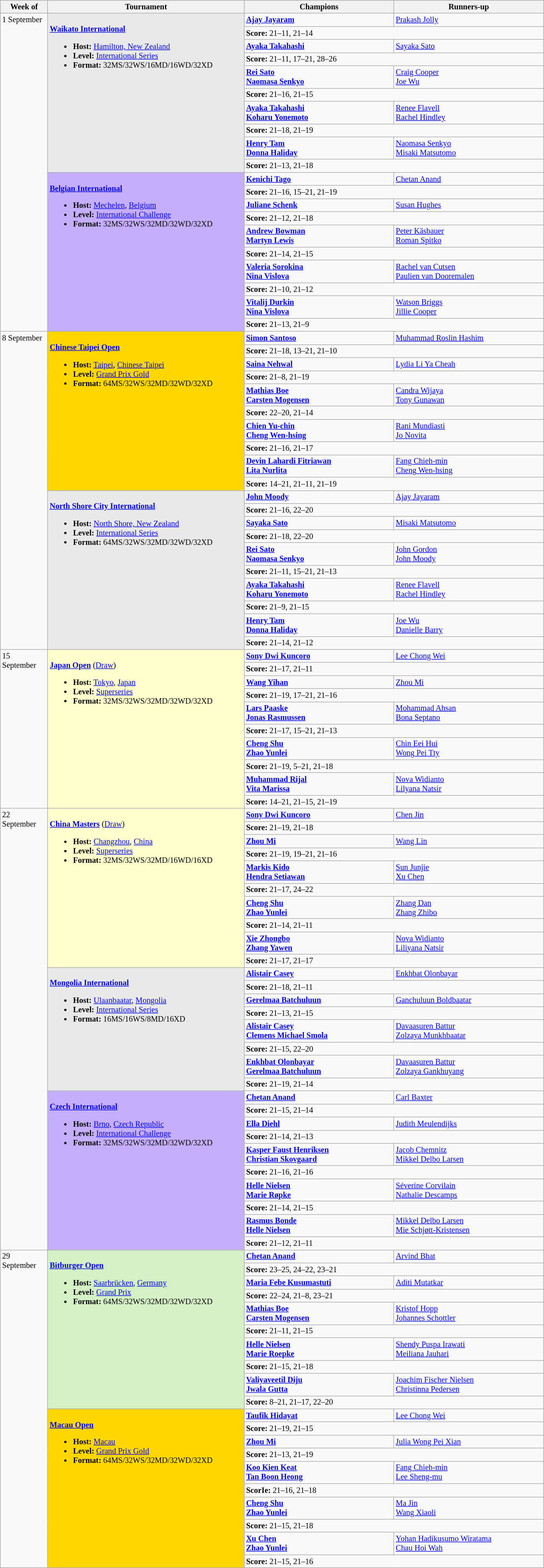<table class=wikitable style=font-size:85%>
<tr>
<th width=75>Week of</th>
<th width=330>Tournament</th>
<th width=250>Champions</th>
<th width=250>Runners-up</th>
</tr>
<tr valign=top>
<td rowspan=20>1 September</td>
<td style="background:#E9E9E9;" rowspan="10"><br><strong><a href='#'>Waikato International</a></strong><ul><li><strong>Host:</strong> <a href='#'>Hamilton, New Zealand</a></li><li><strong>Level:</strong> <a href='#'>International Series</a></li><li><strong>Format:</strong> 32MS/32WS/16MD/16WD/32XD</li></ul></td>
<td><strong> <a href='#'>Ajay Jayaram</a></strong></td>
<td> <a href='#'>Prakash Jolly</a></td>
</tr>
<tr>
<td colspan=2><strong>Score:</strong> 21–11, 21–14</td>
</tr>
<tr valign=top>
<td><strong> <a href='#'>Ayaka Takahashi</a></strong></td>
<td> <a href='#'>Sayaka Sato</a></td>
</tr>
<tr>
<td colspan=2><strong>Score:</strong> 21–11, 17–21, 28–26</td>
</tr>
<tr valign=top>
<td><strong> <a href='#'>Rei Sato</a><br> <a href='#'>Naomasa Senkyo</a></strong></td>
<td> <a href='#'>Craig Cooper</a><br> <a href='#'>Joe Wu</a></td>
</tr>
<tr>
<td colspan=2><strong>Score:</strong> 21–16, 21–15</td>
</tr>
<tr valign=top>
<td><strong> <a href='#'>Ayaka Takahashi</a><br> <a href='#'>Koharu Yonemoto</a></strong></td>
<td> <a href='#'>Renee Flavell</a><br> <a href='#'>Rachel Hindley</a></td>
</tr>
<tr>
<td colspan=2><strong>Score:</strong> 21–18, 21–19</td>
</tr>
<tr valign=top>
<td><strong> <a href='#'>Henry Tam</a><br> <a href='#'>Donna Haliday</a></strong></td>
<td> <a href='#'>Naomasa Senkyo</a><br> <a href='#'>Misaki Matsutomo</a></td>
</tr>
<tr>
<td colspan=2><strong>Score:</strong> 21–13, 21–18</td>
</tr>
<tr valign=top>
<td style="background:#C6AEFF;" rowspan="10"><br><strong><a href='#'>Belgian International</a></strong><ul><li><strong>Host:</strong> <a href='#'>Mechelen</a>, <a href='#'>Belgium</a></li><li><strong>Level:</strong> <a href='#'>International Challenge</a></li><li><strong>Format:</strong> 32MS/32WS/32MD/32WD/32XD</li></ul></td>
<td><strong> <a href='#'>Kenichi Tago</a></strong></td>
<td> <a href='#'>Chetan Anand</a></td>
</tr>
<tr>
<td colspan=2><strong>Score:</strong> 21–16, 15–21, 21–19</td>
</tr>
<tr valign=top>
<td><strong> <a href='#'>Juliane Schenk</a></strong></td>
<td> <a href='#'>Susan Hughes</a></td>
</tr>
<tr>
<td colspan=2><strong>Score:</strong> 21–12, 21–18</td>
</tr>
<tr valign=top>
<td><strong> <a href='#'>Andrew Bowman</a><br> <a href='#'>Martyn Lewis</a></strong></td>
<td> <a href='#'>Peter Käsbauer</a><br> <a href='#'>Roman Spitko</a></td>
</tr>
<tr>
<td colspan=2><strong>Score:</strong> 21–14, 21–15</td>
</tr>
<tr valign=top>
<td><strong> <a href='#'>Valeria Sorokina</a><br> <a href='#'>Nina Vislova</a></strong></td>
<td> <a href='#'>Rachel van Cutsen</a><br> <a href='#'>Paulien van Dooremalen</a></td>
</tr>
<tr>
<td colspan=2><strong>Score:</strong> 21–10, 21–12</td>
</tr>
<tr valign=top>
<td><strong> <a href='#'>Vitalij Durkin</a><br> <a href='#'>Nina Vislova</a></strong></td>
<td> <a href='#'>Watson Briggs</a><br> <a href='#'>Jillie Cooper</a></td>
</tr>
<tr>
<td colspan=2><strong>Score:</strong> 21–13, 21–9</td>
</tr>
<tr valign=top>
<td rowspan=20>8 September</td>
<td style="background:#FFD700;" rowspan="10"><br><strong><a href='#'>Chinese Taipei Open</a></strong><ul><li><strong>Host:</strong>  <a href='#'>Taipei</a>, <a href='#'>Chinese Taipei</a></li><li><strong>Level:</strong> <a href='#'>Grand Prix Gold</a></li><li><strong>Format:</strong> 64MS/32WS/32MD/32WD/32XD</li></ul></td>
<td><strong> <a href='#'>Simon Santoso</a></strong></td>
<td> <a href='#'>Muhammad Roslin Hashim</a></td>
</tr>
<tr>
<td colspan=2><strong>Score:</strong> 21–18, 13–21, 21–10</td>
</tr>
<tr valign=top>
<td><strong> <a href='#'>Saina Nehwal</a></strong></td>
<td> <a href='#'>Lydia Li Ya Cheah</a></td>
</tr>
<tr>
<td colspan=2><strong>Score:</strong> 21–8, 21–19</td>
</tr>
<tr valign=top>
<td><strong> <a href='#'>Mathias Boe</a><br> <a href='#'>Carsten Mogensen</a></strong></td>
<td> <a href='#'>Candra Wijaya</a><br> <a href='#'>Tony Gunawan</a></td>
</tr>
<tr>
<td colspan=2><strong>Score:</strong> 22–20, 21–14</td>
</tr>
<tr valign=top>
<td><strong> <a href='#'>Chien Yu-chin</a><br> <a href='#'>Cheng Wen-hsing</a></strong></td>
<td> <a href='#'>Rani Mundiasti</a><br> <a href='#'>Jo Novita</a></td>
</tr>
<tr>
<td colspan=2><strong>Score:</strong> 21–16, 21–17</td>
</tr>
<tr valign=top>
<td><strong> <a href='#'>Devin Lahardi Fitriawan</a><br> <a href='#'>Lita Nurlita</a></strong></td>
<td> <a href='#'>Fang Chieh-min</a><br> <a href='#'>Cheng Wen-hsing</a></td>
</tr>
<tr>
<td colspan=2><strong>Score:</strong> 14–21, 21–11, 21–19</td>
</tr>
<tr valign=top>
<td style="background:#E9E9E9;" rowspan="10"><br><strong><a href='#'>North Shore City International</a></strong><ul><li><strong>Host:</strong> <a href='#'>North Shore, New Zealand</a></li><li><strong>Level:</strong> <a href='#'>International Series</a></li><li><strong>Format:</strong> 64MS/32WS/32MD/32WD/32XD</li></ul></td>
<td><strong> <a href='#'>John Moody</a></strong></td>
<td> <a href='#'>Ajay Jayaram</a></td>
</tr>
<tr>
<td colspan=2><strong>Score:</strong> 21–16, 22–20</td>
</tr>
<tr valign=top>
<td><strong> <a href='#'>Sayaka Sato</a></strong></td>
<td> <a href='#'>Misaki Matsutomo</a></td>
</tr>
<tr>
<td colspan=2><strong>Score:</strong> 21–18, 22–20</td>
</tr>
<tr valign=top>
<td><strong> <a href='#'>Rei Sato</a><br> <a href='#'>Naomasa Senkyo</a></strong></td>
<td> <a href='#'>John Gordon</a><br> <a href='#'>John Moody</a></td>
</tr>
<tr>
<td colspan=2><strong>Score:</strong> 21–11, 15–21, 21–13</td>
</tr>
<tr valign=top>
<td><strong> <a href='#'>Ayaka Takahashi</a><br> <a href='#'>Koharu Yonemoto</a></strong></td>
<td> <a href='#'>Renee Flavell</a><br> <a href='#'>Rachel Hindley</a></td>
</tr>
<tr>
<td colspan=2><strong>Score:</strong> 21–9, 21–15</td>
</tr>
<tr valign=top>
<td><strong> <a href='#'>Henry Tam</a><br> <a href='#'>Donna Haliday</a></strong></td>
<td> <a href='#'>Joe Wu</a><br> <a href='#'>Danielle Barry</a></td>
</tr>
<tr>
<td colspan=2><strong>Score:</strong> 21–14, 21–12</td>
</tr>
<tr valign=top>
<td rowspan=10>15 September</td>
<td style="background:#FFFFCC;" rowspan=10"><br><strong><a href='#'>Japan Open</a></strong> (<a href='#'>Draw</a>)<ul><li><strong>Host:</strong> <a href='#'>Tokyo</a>, <a href='#'>Japan</a></li><li><strong>Level:</strong> <a href='#'>Superseries</a></li><li><strong>Format:</strong> 32MS/32WS/32MD/32WD/32XD</li></ul></td>
<td><strong> <a href='#'>Sony Dwi Kuncoro</a></strong></td>
<td> <a href='#'>Lee Chong Wei</a></td>
</tr>
<tr>
<td colspan=2><strong>Score:</strong> 21–17, 21–11</td>
</tr>
<tr valign=top>
<td> <strong><a href='#'>Wang Yihan</a></strong></td>
<td> <a href='#'>Zhou Mi</a></td>
</tr>
<tr>
<td colspan=2><strong>Score:</strong> 21–19, 17–21, 21–16</td>
</tr>
<tr valign=top>
<td><strong> <a href='#'>Lars Paaske</a><br> <a href='#'>Jonas Rasmussen</a></strong></td>
<td> <a href='#'>Mohammad Ahsan</a><br> <a href='#'>Bona Septano</a></td>
</tr>
<tr>
<td colspan=2><strong>Score:</strong> 21–17, 15–21, 21–13</td>
</tr>
<tr valign=top>
<td><strong> <a href='#'>Cheng Shu</a><br> <a href='#'>Zhao Yunlei</a></strong></td>
<td> <a href='#'>Chin Eei Hui</a><br> <a href='#'>Wong Pei Tty</a></td>
</tr>
<tr>
<td colspan=2><strong>Score:</strong> 21–19, 5–21, 21–18</td>
</tr>
<tr valign=top>
<td> <strong><a href='#'>Muhammad Rijal</a><br> <a href='#'>Vita Marissa</a></strong></td>
<td> <a href='#'>Nova Widianto</a><br> <a href='#'>Lilyana Natsir</a></td>
</tr>
<tr>
<td colspan=2><strong>Score:</strong> 14–21, 21–15, 21–19</td>
</tr>
<tr valign=top>
<td rowspan=28>22 September</td>
<td style="background:#FFFFCC;" rowspan=10"><br><strong><a href='#'>China Masters</a></strong> (<a href='#'>Draw</a>)<ul><li><strong>Host:</strong> <a href='#'>Changzhou</a>, <a href='#'>China</a></li><li><strong>Level:</strong> <a href='#'>Superseries</a></li><li><strong>Format:</strong> 32MS/32WS/32MD/16WD/16XD</li></ul></td>
<td><strong> <a href='#'>Sony Dwi Kuncoro</a></strong></td>
<td> <a href='#'>Chen Jin</a></td>
</tr>
<tr>
<td colspan=2><strong>Score:</strong> 21–19, 21–18</td>
</tr>
<tr valign=top>
<td><strong> <a href='#'>Zhou Mi</a></strong></td>
<td> <a href='#'>Wang Lin</a></td>
</tr>
<tr>
<td colspan=2><strong>Score:</strong> 21–19, 19–21, 21–16</td>
</tr>
<tr valign=top>
<td><strong> <a href='#'>Markis Kido</a><br> <a href='#'>Hendra Setiawan</a></strong></td>
<td> <a href='#'>Sun Junjie</a><br> <a href='#'>Xu Chen</a></td>
</tr>
<tr>
<td colspan=2><strong>Score:</strong> 21–17, 24–22</td>
</tr>
<tr valign=top>
<td><strong> <a href='#'>Cheng Shu</a><br> <a href='#'>Zhao Yunlei</a></strong></td>
<td> <a href='#'>Zhang Dan</a><br> <a href='#'>Zhang Zhibo</a></td>
</tr>
<tr>
<td colspan=2><strong>Score:</strong> 21–14, 21–11</td>
</tr>
<tr valign=top>
<td><strong> <a href='#'>Xie Zhongbo</a><br> <a href='#'>Zhang Yawen</a></strong></td>
<td> <a href='#'>Nova Widianto</a><br> <a href='#'>Liliyana Natsir</a></td>
</tr>
<tr>
<td colspan=2><strong>Score:</strong> 21–17, 21–17</td>
</tr>
<tr valign=top>
<td style="background:#E9E9E9;" rowspan="8"><br><strong><a href='#'>Mongolia International</a></strong><ul><li><strong>Host:</strong> <a href='#'>Ulaanbaatar</a>, <a href='#'>Mongolia</a></li><li><strong>Level:</strong> <a href='#'>International Series</a></li><li><strong>Format:</strong> 16MS/16WS/8MD/16XD</li></ul></td>
<td><strong> <a href='#'>Alistair Casey</a></strong></td>
<td> <a href='#'>Enkhbat Olonbayar</a></td>
</tr>
<tr>
<td colspan=2><strong>Score:</strong> 21–18, 21–11</td>
</tr>
<tr valign=top>
<td><strong> <a href='#'>Gerelmaa Batchuluun</a></strong></td>
<td> <a href='#'>Ganchuluun Boldbaatar</a></td>
</tr>
<tr>
<td colspan=2><strong>Score:</strong> 21–13, 21–15</td>
</tr>
<tr valign=top>
<td><strong> <a href='#'>Alistair Casey</a><br> <a href='#'>Clemens Michael Smola</a></strong></td>
<td> <a href='#'>Davaasuren Battur</a><br> <a href='#'>Zolzaya Munkhbaatar</a></td>
</tr>
<tr>
<td colspan=2><strong>Score:</strong> 21–15, 22–20</td>
</tr>
<tr valign=top>
<td><strong> <a href='#'>Enkhbat Olonbayar</a><br> <a href='#'>Gerelmaa Batchuluun</a></strong></td>
<td> <a href='#'>Davaasuren Battur</a><br> <a href='#'>Zolzaya Gankhuyang</a></td>
</tr>
<tr>
<td colspan=2><strong>Score:</strong> 21–19, 21–14</td>
</tr>
<tr valign=top>
<td style="background:#C6AEFF;" rowspan="10"><br><strong><a href='#'>Czech International</a></strong><ul><li><strong>Host:</strong> <a href='#'>Brno</a>, <a href='#'>Czech Republic</a></li><li><strong>Level:</strong> <a href='#'>International Challenge</a></li><li><strong>Format:</strong> 32MS/32WS/32MD/32WD/32XD</li></ul></td>
<td><strong> <a href='#'>Chetan Anand</a></strong></td>
<td> <a href='#'>Carl Baxter</a></td>
</tr>
<tr>
<td colspan=2><strong>Score:</strong> 21–15, 21–14</td>
</tr>
<tr valign=top>
<td><strong> <a href='#'>Ella Diehl</a></strong></td>
<td> <a href='#'>Judith Meulendijks</a></td>
</tr>
<tr>
<td colspan=2><strong>Score:</strong> 21–14, 21–13</td>
</tr>
<tr valign=top>
<td><strong> <a href='#'>Kasper Faust Henriksen</a><br> <a href='#'>Christian Skovgaard</a></strong></td>
<td> <a href='#'>Jacob Chemnitz</a><br> <a href='#'>Mikkel Delbo Larsen</a></td>
</tr>
<tr>
<td colspan=2><strong>Score:</strong> 21–16, 21–16</td>
</tr>
<tr valign=top>
<td><strong> <a href='#'>Helle Nielsen</a><br> <a href='#'>Marie Røpke</a></strong></td>
<td> <a href='#'>Séverine Corvilain</a><br> <a href='#'>Nathalie Descamps</a></td>
</tr>
<tr>
<td colspan=2><strong>Score:</strong> 21–14, 21–15</td>
</tr>
<tr valign=top>
<td><strong> <a href='#'>Rasmus Bonde</a><br> <a href='#'>Helle Nielsen</a></strong></td>
<td> <a href='#'>Mikkel Delbo Larsen</a><br> <a href='#'>Mie Schjøtt-Kristensen</a></td>
</tr>
<tr>
<td colspan=2><strong>Score:</strong> 21–12, 21–11</td>
</tr>
<tr valign=top>
<td rowspan=20>29 September</td>
<td style="background:#D4F1C5;" rowspan="10"><br><strong><a href='#'>Bitburger Open</a></strong><ul><li><strong>Host:</strong> <a href='#'>Saarbrücken</a>, <a href='#'>Germany</a></li><li><strong>Level:</strong> <a href='#'>Grand Prix</a></li><li><strong>Format:</strong> 64MS/32WS/32MD/32WD/32XD</li></ul></td>
<td><strong> <a href='#'>Chetan Anand</a></strong></td>
<td> <a href='#'>Arvind Bhat</a></td>
</tr>
<tr>
<td colspan=2><strong>Score:</strong> 23–25, 24–22, 23–21</td>
</tr>
<tr valign=top>
<td><strong> <a href='#'>Maria Febe Kusumastuti</a></strong></td>
<td> <a href='#'>Aditi Mutatkar</a></td>
</tr>
<tr>
<td colspan=2><strong>Score:</strong> 22–24, 21–8, 23–21</td>
</tr>
<tr valign=top>
<td><strong> <a href='#'>Mathias Boe</a><br> <a href='#'>Carsten Mogensen</a></strong></td>
<td> <a href='#'>Kristof Hopp</a><br> <a href='#'>Johannes Schottler</a></td>
</tr>
<tr>
<td colspan=2><strong>Score:</strong> 21–11, 21–15</td>
</tr>
<tr valign=top>
<td><strong> <a href='#'>Helle Nielsen</a><br> <a href='#'>Marie Roepke</a></strong></td>
<td> <a href='#'>Shendy Puspa Irawati</a><br> <a href='#'>Meiliana Jauhari</a></td>
</tr>
<tr>
<td colspan=2><strong>Score:</strong> 21–15, 21–18</td>
</tr>
<tr valign=top>
<td><strong> <a href='#'>Valiyaveetil Diju</a><br> <a href='#'>Jwala Gutta</a></strong></td>
<td> <a href='#'>Joachim Fischer Nielsen</a><br> <a href='#'>Christinna Pedersen</a></td>
</tr>
<tr>
<td colspan=2><strong>Score:</strong> 8–21, 21–17, 22–20</td>
</tr>
<tr valign=top>
<td style="background:#FFD700;" rowspan="10"><br><strong><a href='#'>Macau Open</a></strong><ul><li><strong>Host:</strong>  <a href='#'>Macau</a></li><li><strong>Level:</strong> <a href='#'>Grand Prix Gold</a></li><li><strong>Format:</strong> 64MS/32WS/32MD/32WD/32XD</li></ul></td>
<td><strong> <a href='#'>Taufik Hidayat</a></strong></td>
<td> <a href='#'>Lee Chong Wei</a></td>
</tr>
<tr>
<td colspan=2><strong>Score:</strong> 21–19, 21–15</td>
</tr>
<tr valign=top>
<td><strong> <a href='#'>Zhou Mi</a></strong></td>
<td> <a href='#'>Julia Wong Pei Xian</a></td>
</tr>
<tr>
<td colspan=2><strong>Score:</strong> 21–13, 21–19</td>
</tr>
<tr valign=top>
<td><strong> <a href='#'>Koo Kien Keat</a><br> <a href='#'>Tan Boon Heong</a></strong></td>
<td> <a href='#'>Fang Chieh-min</a><br> <a href='#'>Lee Sheng-mu</a></td>
</tr>
<tr>
<td colspan=2><strong>ScorIe:</strong> 21–16, 21–18</td>
</tr>
<tr valign=top>
<td><strong> <a href='#'>Cheng Shu</a><br> <a href='#'>Zhao Yunlei</a></strong></td>
<td> <a href='#'>Ma Jin</a><br> <a href='#'>Wang Xiaoli</a></td>
</tr>
<tr>
<td colspan=2><strong>Score:</strong> 21–15, 21–18</td>
</tr>
<tr valign=top>
<td><strong> <a href='#'>Xu Chen</a><br> <a href='#'>Zhao Yunlei</a></strong></td>
<td> <a href='#'>Yohan Hadikusumo Wiratama</a><br> <a href='#'>Chau Hoi Wah</a></td>
</tr>
<tr>
<td colspan=2><strong>Score:</strong> 21–15, 21–16</td>
</tr>
</table>
